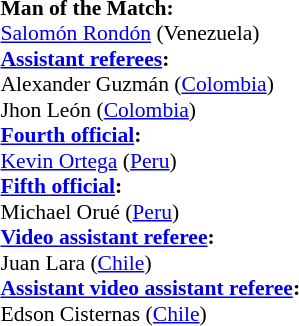<table width=50% style="font-size:90%">
<tr>
<td><br><strong>Man of the Match:</strong>
<br><a href='#'>Salomón Rondón</a> (Venezuela)<br><strong><a href='#'>Assistant referees</a>:</strong>
<br>Alexander Guzmán (<a href='#'>Colombia</a>)
<br>Jhon León (<a href='#'>Colombia</a>)
<br><strong><a href='#'>Fourth official</a>:</strong>
<br><a href='#'>Kevin Ortega</a> (<a href='#'>Peru</a>)
<br><strong><a href='#'>Fifth official</a>:</strong>
<br>Michael Orué (<a href='#'>Peru</a>)
<br><strong><a href='#'>Video assistant referee</a>:</strong>
<br>Juan Lara (<a href='#'>Chile</a>)
<br><strong><a href='#'>Assistant video assistant referee</a>:</strong>
<br>Edson Cisternas (<a href='#'>Chile</a>)</td>
</tr>
</table>
